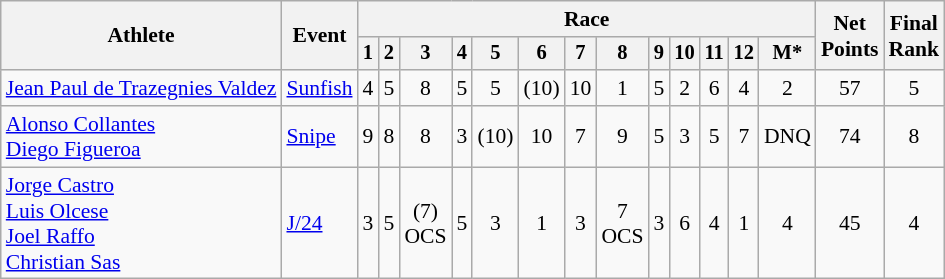<table class="wikitable" style="font-size:90%">
<tr>
<th rowspan=2>Athlete</th>
<th rowspan=2>Event</th>
<th colspan=13>Race</th>
<th rowspan=2>Net<br>Points</th>
<th rowspan=2>Final<br>Rank</th>
</tr>
<tr style="font-size:95%">
<th>1</th>
<th>2</th>
<th>3</th>
<th>4</th>
<th>5</th>
<th>6</th>
<th>7</th>
<th>8</th>
<th>9</th>
<th>10</th>
<th>11</th>
<th>12</th>
<th>M*</th>
</tr>
<tr align=center>
<td align=left><a href='#'>Jean Paul de Trazegnies Valdez</a></td>
<td align=left><a href='#'>Sunfish</a></td>
<td>4</td>
<td>5</td>
<td>8</td>
<td>5</td>
<td>5</td>
<td>(10)</td>
<td>10</td>
<td>1</td>
<td>5</td>
<td>2</td>
<td>6</td>
<td>4</td>
<td>2</td>
<td>57</td>
<td>5</td>
</tr>
<tr align=center>
<td align=left><a href='#'>Alonso Collantes</a><br><a href='#'>Diego Figueroa</a></td>
<td align=left><a href='#'>Snipe</a></td>
<td>9</td>
<td>8</td>
<td>8</td>
<td>3</td>
<td>(10)</td>
<td>10</td>
<td>7</td>
<td>9</td>
<td>5</td>
<td>3</td>
<td>5</td>
<td>7</td>
<td>DNQ</td>
<td>74</td>
<td>8</td>
</tr>
<tr align=center>
<td align=left><a href='#'>Jorge Castro</a><br><a href='#'>Luis Olcese</a><br><a href='#'>Joel Raffo</a><br><a href='#'>Christian Sas</a></td>
<td align=left><a href='#'>J/24</a></td>
<td>3</td>
<td>5</td>
<td>(7)<br>OCS</td>
<td>5</td>
<td>3</td>
<td>1</td>
<td>3</td>
<td>7<br>OCS</td>
<td>3</td>
<td>6</td>
<td>4</td>
<td>1</td>
<td>4</td>
<td>45</td>
<td>4</td>
</tr>
</table>
